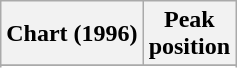<table class="wikitable sortable plainrowheaders" style="text-align:center">
<tr>
<th>Chart (1996)</th>
<th>Peak<br>position</th>
</tr>
<tr>
</tr>
<tr>
</tr>
</table>
